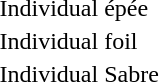<table>
<tr>
<td rowspan=2>Individual épée</td>
<td rowspan=2></td>
<td rowspan=2></td>
<td></td>
</tr>
<tr>
<td></td>
</tr>
<tr>
<td rowspan=2>Individual foil</td>
<td rowspan=2></td>
<td rowspan=2></td>
<td></td>
</tr>
<tr>
<td></td>
</tr>
<tr>
<td rowspan=2>Individual Sabre</td>
<td rowspan=2></td>
<td rowspan=2></td>
<td></td>
</tr>
<tr>
<td></td>
</tr>
</table>
